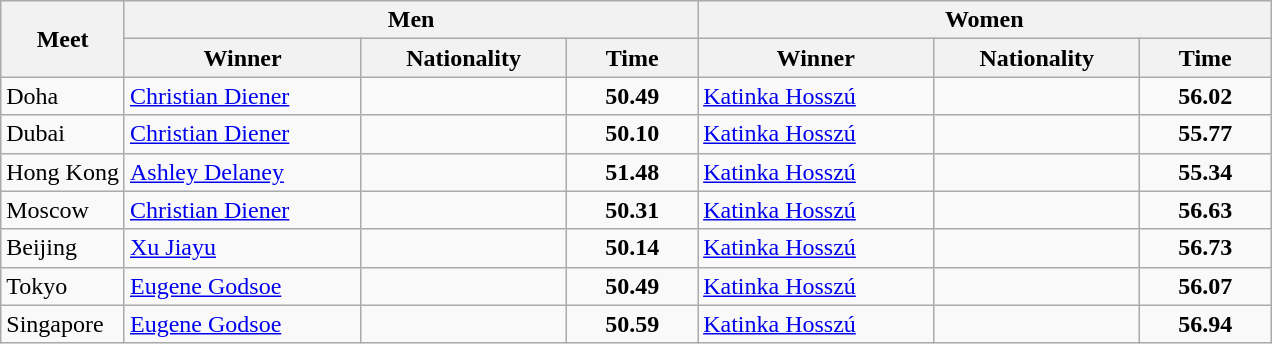<table class="wikitable">
<tr>
<th rowspan="2">Meet</th>
<th colspan="3">Men</th>
<th colspan="3">Women</th>
</tr>
<tr>
<th width=150>Winner</th>
<th width=130>Nationality</th>
<th width=80>Time</th>
<th width=150>Winner</th>
<th width=130>Nationality</th>
<th width=80>Time</th>
</tr>
<tr>
<td>Doha</td>
<td><a href='#'>Christian Diener</a></td>
<td></td>
<td align=center><strong>50.49</strong></td>
<td><a href='#'>Katinka Hosszú</a></td>
<td></td>
<td align=center><strong>56.02</strong></td>
</tr>
<tr>
<td>Dubai</td>
<td><a href='#'>Christian Diener</a></td>
<td></td>
<td align=center><strong>50.10</strong></td>
<td><a href='#'>Katinka Hosszú</a></td>
<td></td>
<td align=center><strong>55.77</strong></td>
</tr>
<tr>
<td>Hong Kong</td>
<td><a href='#'>Ashley Delaney</a></td>
<td></td>
<td align=center><strong>51.48</strong></td>
<td><a href='#'>Katinka Hosszú</a></td>
<td></td>
<td align=center><strong>55.34</strong></td>
</tr>
<tr>
<td>Moscow</td>
<td><a href='#'>Christian Diener</a></td>
<td></td>
<td align=center><strong>50.31</strong></td>
<td><a href='#'>Katinka Hosszú</a></td>
<td></td>
<td align=center><strong>56.63</strong></td>
</tr>
<tr>
<td>Beijing</td>
<td><a href='#'>Xu Jiayu</a></td>
<td></td>
<td align=center><strong>50.14</strong></td>
<td><a href='#'>Katinka Hosszú</a></td>
<td></td>
<td align=center><strong>56.73</strong></td>
</tr>
<tr>
<td>Tokyo</td>
<td><a href='#'>Eugene Godsoe</a></td>
<td></td>
<td align=center><strong>50.49</strong></td>
<td><a href='#'>Katinka Hosszú</a></td>
<td></td>
<td align=center><strong>56.07</strong></td>
</tr>
<tr>
<td>Singapore</td>
<td><a href='#'>Eugene Godsoe</a></td>
<td></td>
<td align=center><strong>50.59</strong></td>
<td><a href='#'>Katinka Hosszú</a></td>
<td></td>
<td align=center><strong>56.94</strong></td>
</tr>
</table>
